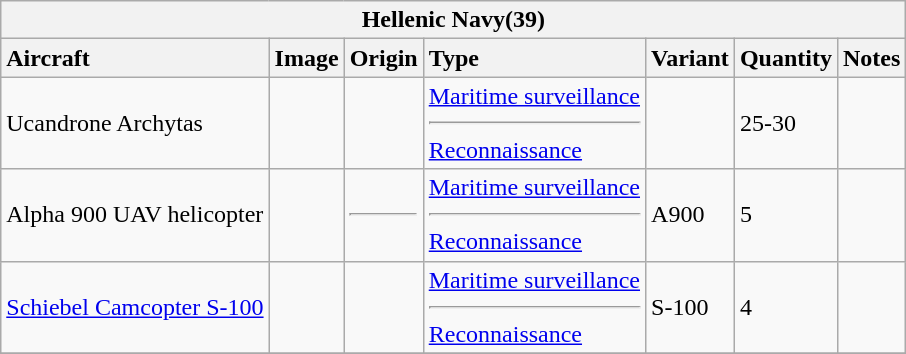<table class="wikitable">
<tr>
<th colspan="8">Hellenic Navy(39)</th>
</tr>
<tr>
<th style="text-align:left;">Aircraft</th>
<th>Image</th>
<th style="text-align:left;">Origin</th>
<th style="text-align:left;">Type</th>
<th style="text-align:left;">Variant</th>
<th style="text-align:left;">Quantity</th>
<th style="text-align:left;">Notes</th>
</tr>
<tr>
<td>Ucandrone Archytas</td>
<td></td>
<td></td>
<td><a href='#'>Maritime surveillance</a><hr><a href='#'>Reconnaissance</a></td>
<td></td>
<td>25-30</td>
<td></td>
</tr>
<tr>
<td>Alpha 900 UAV helicopter</td>
<td></td>
<td><hr></td>
<td><a href='#'>Maritime surveillance</a><hr><a href='#'>Reconnaissance</a></td>
<td>A900</td>
<td>5</td>
<td></td>
</tr>
<tr>
<td><a href='#'>Schiebel Camcopter S-100</a></td>
<td></td>
<td></td>
<td><a href='#'>Maritime surveillance</a><hr><a href='#'>Reconnaissance</a></td>
<td>S-100</td>
<td>4</td>
<td></td>
</tr>
<tr>
</tr>
</table>
